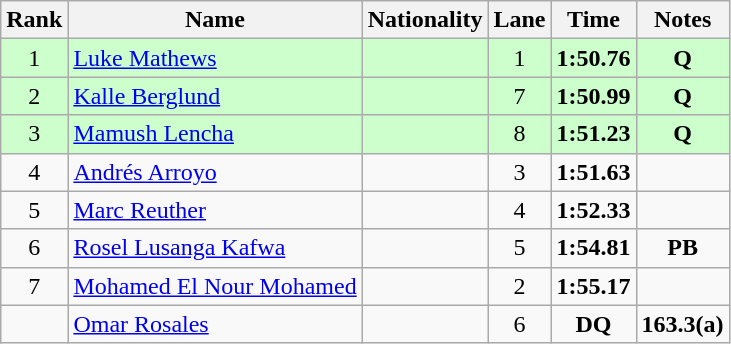<table class="wikitable sortable" style="text-align:center">
<tr>
<th>Rank</th>
<th>Name</th>
<th>Nationality</th>
<th>Lane</th>
<th>Time</th>
<th>Notes</th>
</tr>
<tr bgcolor=ccffcc>
<td>1</td>
<td align=left><a href='#'>Luke Mathews</a></td>
<td align=left></td>
<td>1</td>
<td><strong>1:50.76</strong></td>
<td><strong>Q</strong></td>
</tr>
<tr bgcolor=ccffcc>
<td>2</td>
<td align=left><a href='#'>Kalle Berglund</a></td>
<td align=left></td>
<td>7</td>
<td><strong>1:50.99</strong></td>
<td><strong>Q</strong></td>
</tr>
<tr bgcolor=ccffcc>
<td>3</td>
<td align=left><a href='#'>Mamush Lencha</a></td>
<td align=left></td>
<td>8</td>
<td><strong>1:51.23</strong></td>
<td><strong>Q</strong></td>
</tr>
<tr>
<td>4</td>
<td align=left><a href='#'>Andrés Arroyo</a></td>
<td align=left></td>
<td>3</td>
<td><strong>1:51.63</strong></td>
<td></td>
</tr>
<tr>
<td>5</td>
<td align=left><a href='#'>Marc Reuther</a></td>
<td align=left></td>
<td>4</td>
<td><strong>1:52.33</strong></td>
<td></td>
</tr>
<tr>
<td>6</td>
<td align=left><a href='#'>Rosel Lusanga Kafwa</a></td>
<td align=left></td>
<td>5</td>
<td><strong>1:54.81</strong></td>
<td><strong>PB</strong></td>
</tr>
<tr>
<td>7</td>
<td align=left><a href='#'>Mohamed El Nour Mohamed</a></td>
<td align=left></td>
<td>2</td>
<td><strong>1:55.17</strong></td>
<td></td>
</tr>
<tr>
<td></td>
<td align=left><a href='#'>Omar Rosales</a></td>
<td align=left></td>
<td>6</td>
<td><strong>DQ</strong></td>
<td><strong>163.3(a)</strong></td>
</tr>
</table>
